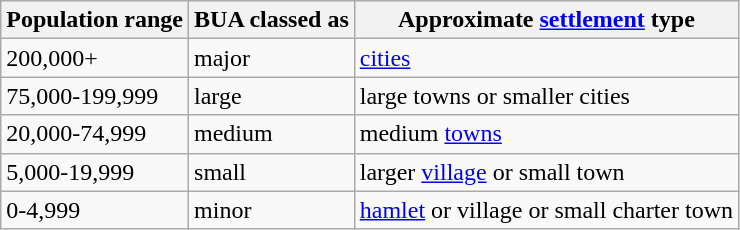<table class="wikitable sortable">
<tr>
<th>Population range</th>
<th>BUA classed as</th>
<th>Approximate <a href='#'>settlement</a> type</th>
</tr>
<tr>
<td>200,000+</td>
<td>major</td>
<td><a href='#'>cities</a></td>
</tr>
<tr>
<td>75,000-199,999</td>
<td>large</td>
<td>large towns or smaller cities</td>
</tr>
<tr>
<td>20,000-74,999</td>
<td>medium</td>
<td>medium <a href='#'>towns</a></td>
</tr>
<tr>
<td>5,000-19,999</td>
<td>small</td>
<td>larger <a href='#'>village</a> or small town</td>
</tr>
<tr>
<td>0-4,999</td>
<td>minor</td>
<td><a href='#'>hamlet</a> or village or small charter town</td>
</tr>
</table>
